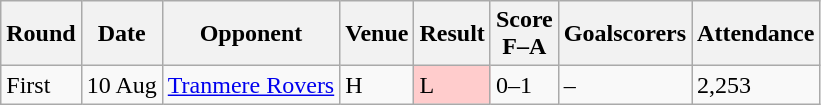<table class="wikitable">
<tr>
<th>Round</th>
<th>Date</th>
<th>Opponent</th>
<th>Venue</th>
<th>Result</th>
<th>Score<br>F–A</th>
<th>Goalscorers</th>
<th>Attendance</th>
</tr>
<tr>
<td>First</td>
<td>10 Aug</td>
<td><a href='#'>Tranmere Rovers</a></td>
<td>H</td>
<td bgcolor="#FFCCCC">L</td>
<td>0–1</td>
<td>–</td>
<td>2,253</td>
</tr>
</table>
